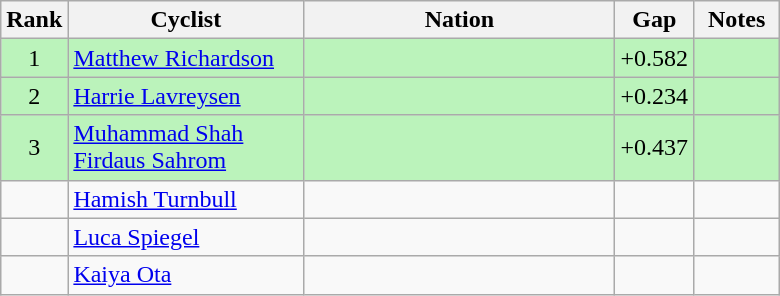<table class="wikitable" style="text-align:center">
<tr>
<th width=30>Rank</th>
<th width=150>Cyclist</th>
<th width=200>Nation</th>
<th width=30>Gap</th>
<th width=50>Notes</th>
</tr>
<tr bgcolor=#bbf3bb>
<td>1</td>
<td align=left><a href='#'>Matthew Richardson</a></td>
<td align=left></td>
<td>+0.582</td>
<td></td>
</tr>
<tr bgcolor=#bbf3bb>
<td>2</td>
<td align=left><a href='#'>Harrie Lavreysen</a></td>
<td align=left></td>
<td>+0.234</td>
<td></td>
</tr>
<tr bgcolor=#bbf3bb>
<td>3</td>
<td align=left><a href='#'>Muhammad Shah Firdaus Sahrom</a></td>
<td align=left></td>
<td>+0.437</td>
<td></td>
</tr>
<tr>
<td></td>
<td align=left><a href='#'>Hamish Turnbull</a></td>
<td align=left></td>
<td></td>
<td></td>
</tr>
<tr>
<td></td>
<td align=left><a href='#'>Luca Spiegel</a></td>
<td align=left></td>
<td></td>
<td></td>
</tr>
<tr>
<td></td>
<td align=left><a href='#'>Kaiya Ota</a></td>
<td align=left></td>
<td></td>
<td></td>
</tr>
</table>
